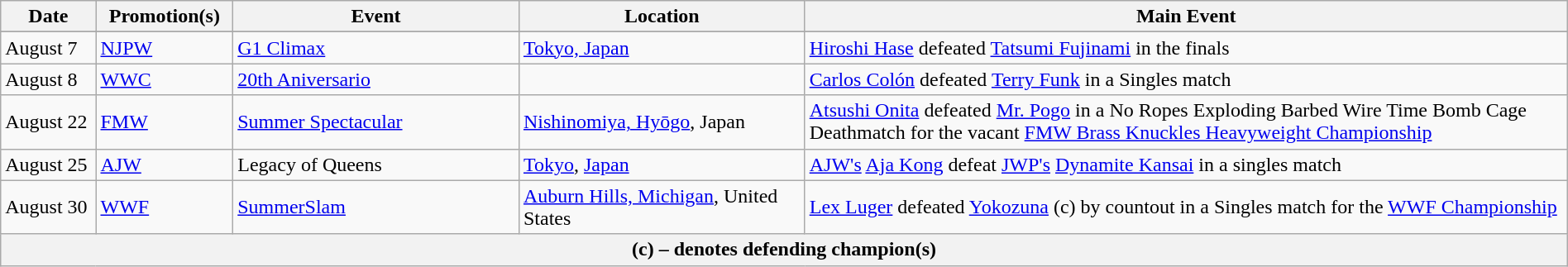<table class="wikitable" style="width:100%;">
<tr>
<th width="5%">Date</th>
<th width="5%">Promotion(s)</th>
<th style="width:15%;">Event</th>
<th style="width:15%;">Location</th>
<th style="width:40%;">Main Event</th>
</tr>
<tr style="width:20%;" |Notes>
</tr>
<tr>
<td>August 7</td>
<td><a href='#'>NJPW</a></td>
<td><a href='#'>G1 Climax</a></td>
<td><a href='#'>Tokyo, Japan</a></td>
<td><a href='#'>Hiroshi Hase</a> defeated <a href='#'>Tatsumi Fujinami</a> in the finals</td>
</tr>
<tr>
<td>August 8</td>
<td><a href='#'>WWC</a></td>
<td><a href='#'>20th Aniversario</a></td>
<td></td>
<td><a href='#'>Carlos Colón</a> defeated <a href='#'>Terry Funk</a> in a Singles match</td>
</tr>
<tr>
<td>August 22</td>
<td><a href='#'>FMW</a></td>
<td><a href='#'>Summer Spectacular</a></td>
<td><a href='#'>Nishinomiya, Hyōgo</a>, Japan</td>
<td><a href='#'>Atsushi Onita</a> defeated <a href='#'>Mr. Pogo</a> in a No Ropes Exploding Barbed Wire Time Bomb Cage Deathmatch for the vacant <a href='#'>FMW Brass Knuckles Heavyweight Championship</a></td>
</tr>
<tr>
<td>August 25</td>
<td><a href='#'>AJW</a></td>
<td>Legacy of Queens</td>
<td><a href='#'>Tokyo</a>, <a href='#'>Japan</a></td>
<td><a href='#'>AJW's</a> <a href='#'>Aja Kong</a> defeat <a href='#'> JWP's</a> <a href='#'>Dynamite Kansai</a> in a singles match</td>
</tr>
<tr>
<td>August 30</td>
<td><a href='#'>WWF</a></td>
<td><a href='#'>SummerSlam</a></td>
<td><a href='#'>Auburn Hills, Michigan</a>, United States</td>
<td><a href='#'>Lex Luger</a> defeated <a href='#'>Yokozuna</a> (c) by countout in a Singles match for the <a href='#'>WWF Championship</a></td>
</tr>
<tr>
<th colspan="6">(c) – denotes defending champion(s)</th>
</tr>
</table>
